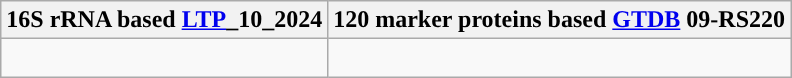<table class="wikitable">
<tr>
<th colspan=1>16S rRNA based <a href='#'>LTP</a>_10_2024</th>
<th colspan=1>120 marker proteins based <a href='#'>GTDB</a> 09-RS220</th>
</tr>
<tr>
<td style="vertical-align:top"><br></td>
<td><br></td>
</tr>
</table>
